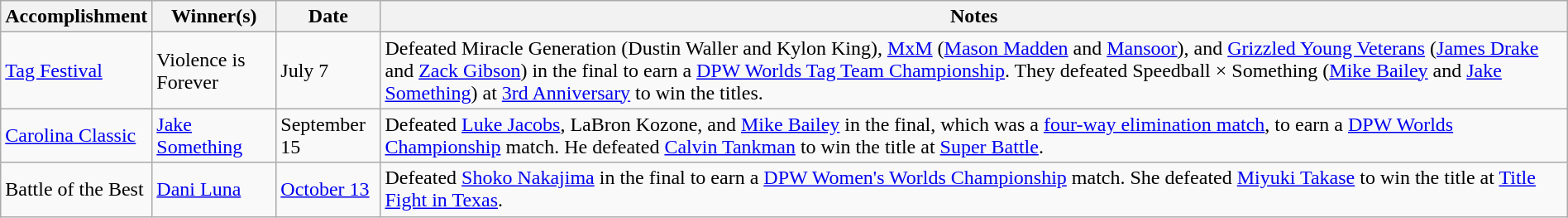<table class="wikitable" style="width:100%;">
<tr>
<th>Accomplishment</th>
<th>Winner(s)</th>
<th>Date</th>
<th>Notes</th>
</tr>
<tr>
<td><a href='#'>Tag Festival</a></td>
<td>Violence is Forever<br></td>
<td>July 7<br></td>
<td>Defeated Miracle Generation (Dustin Waller and Kylon King), <a href='#'>MxM</a> (<a href='#'>Mason Madden</a> and <a href='#'>Mansoor</a>), and <a href='#'>Grizzled Young Veterans</a> (<a href='#'>James Drake</a> and <a href='#'>Zack Gibson</a>) in the final to earn a <a href='#'>DPW Worlds Tag Team Championship</a>. They defeated Speedball × Something (<a href='#'>Mike Bailey</a> and <a href='#'>Jake Something</a>) at <a href='#'>3rd Anniversary</a> to win the titles.</td>
</tr>
<tr>
<td><a href='#'>Carolina Classic</a></td>
<td><a href='#'>Jake Something</a></td>
<td>September 15<br></td>
<td>Defeated <a href='#'>Luke Jacobs</a>, LaBron Kozone, and <a href='#'>Mike Bailey</a> in the final, which was a <a href='#'>four-way elimination match</a>, to earn a <a href='#'>DPW Worlds Championship</a> match. He defeated <a href='#'>Calvin Tankman</a> to win the title at <a href='#'>Super Battle</a>.</td>
</tr>
<tr>
<td>Battle of the Best</td>
<td><a href='#'>Dani Luna</a></td>
<td><a href='#'>October 13</a><br></td>
<td>Defeated <a href='#'>Shoko Nakajima</a> in the final to earn a <a href='#'>DPW Women's Worlds Championship</a> match. She defeated <a href='#'>Miyuki Takase</a> to win the title at <a href='#'>Title Fight in Texas</a>.</td>
</tr>
</table>
